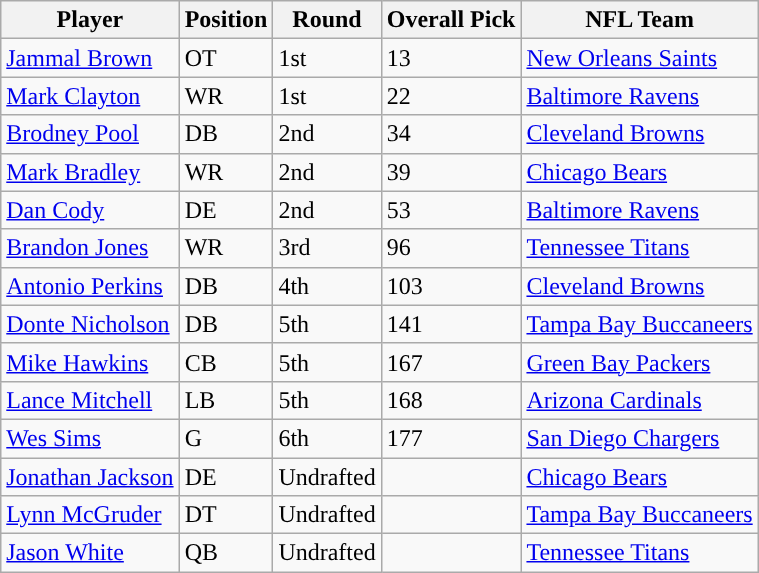<table class="wikitable" border="1">
<tr>
<th>Player</th>
<th>Position</th>
<th>Round</th>
<th>Overall Pick</th>
<th>NFL Team</th>
</tr>
<tr>
<td><a href='#'>Jammal Brown</a></td>
<td>OT</td>
<td>1st</td>
<td>13</td>
<td><a href='#'>New Orleans Saints</a></td>
</tr>
<tr>
<td><a href='#'>Mark Clayton</a></td>
<td>WR</td>
<td>1st</td>
<td>22</td>
<td><a href='#'>Baltimore Ravens</a></td>
</tr>
<tr>
<td><a href='#'>Brodney Pool</a></td>
<td>DB</td>
<td>2nd</td>
<td>34</td>
<td><a href='#'>Cleveland Browns</a></td>
</tr>
<tr>
<td><a href='#'>Mark Bradley</a></td>
<td>WR</td>
<td>2nd</td>
<td>39</td>
<td><a href='#'>Chicago Bears</a></td>
</tr>
<tr>
<td><a href='#'>Dan Cody</a></td>
<td>DE</td>
<td>2nd</td>
<td>53</td>
<td><a href='#'>Baltimore Ravens</a></td>
</tr>
<tr>
<td><a href='#'>Brandon Jones</a></td>
<td>WR</td>
<td>3rd</td>
<td>96</td>
<td><a href='#'>Tennessee Titans</a></td>
</tr>
<tr>
<td><a href='#'>Antonio Perkins</a></td>
<td>DB</td>
<td>4th</td>
<td>103</td>
<td><a href='#'>Cleveland Browns</a></td>
</tr>
<tr>
<td><a href='#'>Donte Nicholson</a></td>
<td>DB</td>
<td>5th</td>
<td>141</td>
<td><a href='#'>Tampa Bay Buccaneers</a></td>
</tr>
<tr>
<td><a href='#'>Mike Hawkins</a></td>
<td>CB</td>
<td>5th</td>
<td>167</td>
<td><a href='#'>Green Bay Packers</a></td>
</tr>
<tr>
<td><a href='#'>Lance Mitchell</a></td>
<td>LB</td>
<td>5th</td>
<td>168</td>
<td><a href='#'>Arizona Cardinals</a></td>
</tr>
<tr>
<td><a href='#'>Wes Sims</a></td>
<td>G</td>
<td>6th</td>
<td>177</td>
<td><a href='#'>San Diego Chargers</a></td>
</tr>
<tr>
<td><a href='#'>Jonathan Jackson</a></td>
<td>DE</td>
<td>Undrafted</td>
<td></td>
<td><a href='#'>Chicago Bears</a></td>
</tr>
<tr>
<td><a href='#'>Lynn McGruder</a></td>
<td>DT</td>
<td>Undrafted</td>
<td></td>
<td><a href='#'>Tampa Bay Buccaneers</a></td>
</tr>
<tr>
<td><a href='#'>Jason White</a></td>
<td>QB</td>
<td>Undrafted</td>
<td></td>
<td><a href='#'>Tennessee Titans</a></td>
</tr>
</table>
